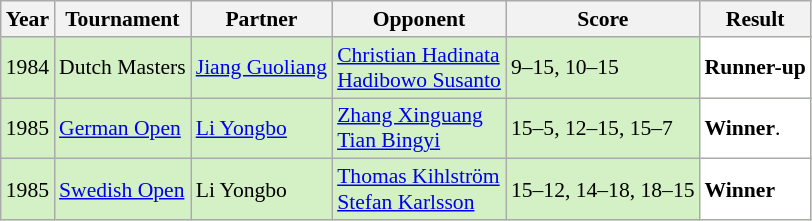<table class="sortable wikitable" style="font-size: 90%;">
<tr>
<th>Year</th>
<th>Tournament</th>
<th>Partner</th>
<th>Opponent</th>
<th>Score</th>
<th>Result</th>
</tr>
<tr style="background:#D4F1C5">
<td align="center">1984</td>
<td>Dutch Masters</td>
<td> <a href='#'>Jiang Guoliang</a></td>
<td> <a href='#'>Christian Hadinata</a><br> <a href='#'>Hadibowo Susanto</a></td>
<td>9–15, 10–15</td>
<td style="text-align:left; background: white"> <strong>Runner-up</strong></td>
</tr>
<tr style="background:#D4F1C5">
<td align="center">1985</td>
<td><a href='#'>German Open</a></td>
<td> <a href='#'>Li Yongbo</a></td>
<td> <a href='#'>Zhang Xinguang</a><br> <a href='#'>Tian Bingyi</a></td>
<td>15–5, 12–15, 15–7</td>
<td style="text-align:left; background:white"> <strong>Winner</strong>.</td>
</tr>
<tr style="background:#D4F1C5">
<td align="center">1985</td>
<td><a href='#'>Swedish Open</a></td>
<td> Li Yongbo</td>
<td> <a href='#'>Thomas Kihlström</a><br> <a href='#'>Stefan Karlsson</a></td>
<td>15–12, 14–18, 18–15</td>
<td style="text-align:left; background:white"> <strong>Winner</strong></td>
</tr>
</table>
